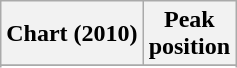<table class="wikitable plainrowheaders">
<tr>
<th scope="col">Chart (2010)</th>
<th scope="col">Peak<br>position</th>
</tr>
<tr>
</tr>
<tr>
</tr>
<tr>
</tr>
<tr>
</tr>
</table>
